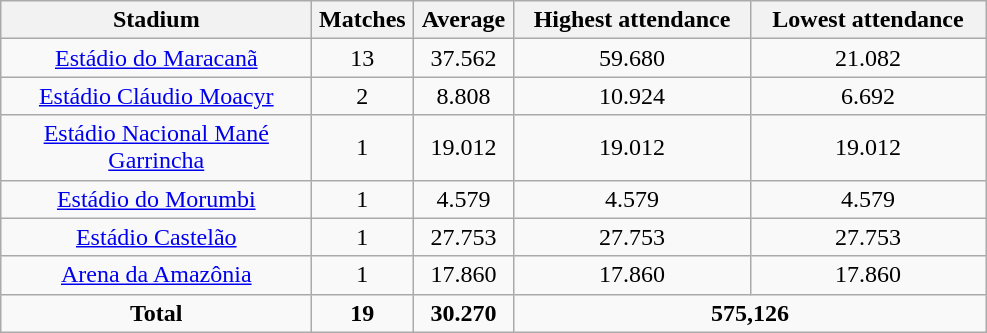<table class="wikitable plainrowheaders sortable" style="text-align:center">
<tr>
<th scope="col" ! style="width:200px;">Stadium</th>
<th scope="col" ! style="width:60px;">Matches</th>
<th scope="col" ! style="width:60px;">Average</th>
<th scope="col" ! style="width:150px;">Highest attendance</th>
<th scope="col" ! style="width:150px;">Lowest attendance</th>
</tr>
<tr>
<td><a href='#'>Estádio do Maracanã</a></td>
<td>13</td>
<td>37.562</td>
<td>59.680</td>
<td>21.082</td>
</tr>
<tr>
<td><a href='#'>Estádio Cláudio Moacyr</a></td>
<td>2</td>
<td>8.808</td>
<td>10.924</td>
<td>6.692</td>
</tr>
<tr>
<td><a href='#'>Estádio Nacional Mané Garrincha</a></td>
<td>1</td>
<td>19.012</td>
<td>19.012</td>
<td>19.012</td>
</tr>
<tr>
<td><a href='#'>Estádio do Morumbi</a></td>
<td>1</td>
<td>4.579</td>
<td>4.579</td>
<td>4.579</td>
</tr>
<tr>
<td><a href='#'>Estádio Castelão</a></td>
<td>1</td>
<td>27.753</td>
<td>27.753</td>
<td>27.753</td>
</tr>
<tr>
<td><a href='#'>Arena da Amazônia</a></td>
<td>1</td>
<td>17.860</td>
<td>17.860</td>
<td>17.860</td>
</tr>
<tr>
<td><strong>Total</strong></td>
<td><strong>19</strong></td>
<td><strong>30.270</strong></td>
<td colspan=3><strong>575,126</strong></td>
</tr>
</table>
